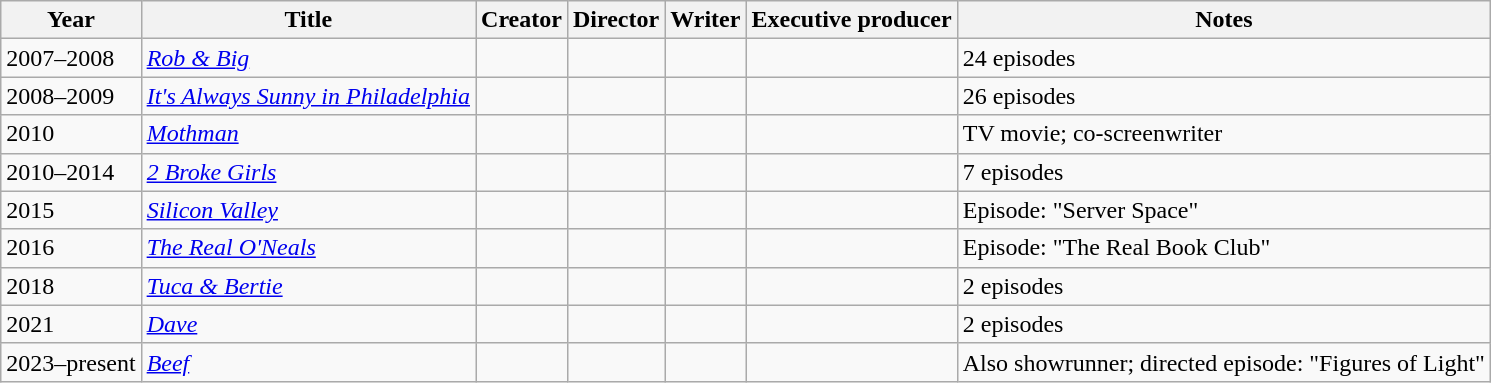<table class="wikitable">
<tr>
<th>Year</th>
<th>Title</th>
<th>Creator</th>
<th>Director</th>
<th>Writer</th>
<th>Executive producer</th>
<th>Notes</th>
</tr>
<tr>
<td>2007–2008</td>
<td><em><a href='#'>Rob & Big</a></em></td>
<td></td>
<td></td>
<td></td>
<td></td>
<td>24 episodes</td>
</tr>
<tr>
<td>2008–2009</td>
<td><em><a href='#'>It's Always Sunny in Philadelphia</a></em></td>
<td></td>
<td></td>
<td></td>
<td></td>
<td>26 episodes</td>
</tr>
<tr>
<td>2010</td>
<td><em><a href='#'>Mothman</a></em></td>
<td></td>
<td></td>
<td></td>
<td></td>
<td>TV movie; co-screenwriter</td>
</tr>
<tr>
<td>2010–2014</td>
<td><a href='#'><em>2 Broke Girls</em></a></td>
<td></td>
<td></td>
<td></td>
<td></td>
<td>7 episodes</td>
</tr>
<tr>
<td>2015</td>
<td><em><a href='#'>Silicon Valley</a></em></td>
<td></td>
<td></td>
<td></td>
<td></td>
<td>Episode: "Server Space"</td>
</tr>
<tr>
<td>2016</td>
<td><em><a href='#'>The Real O'Neals</a></em></td>
<td></td>
<td></td>
<td></td>
<td></td>
<td>Episode: "The Real Book Club"</td>
</tr>
<tr>
<td>2018</td>
<td><em><a href='#'>Tuca & Bertie</a></em></td>
<td></td>
<td></td>
<td></td>
<td></td>
<td>2 episodes</td>
</tr>
<tr>
<td>2021</td>
<td><em><a href='#'>Dave</a></em></td>
<td></td>
<td></td>
<td></td>
<td></td>
<td>2 episodes</td>
</tr>
<tr>
<td>2023–present</td>
<td><em><a href='#'>Beef</a></em></td>
<td></td>
<td></td>
<td></td>
<td></td>
<td>Also showrunner; directed episode: "Figures of Light"</td>
</tr>
</table>
